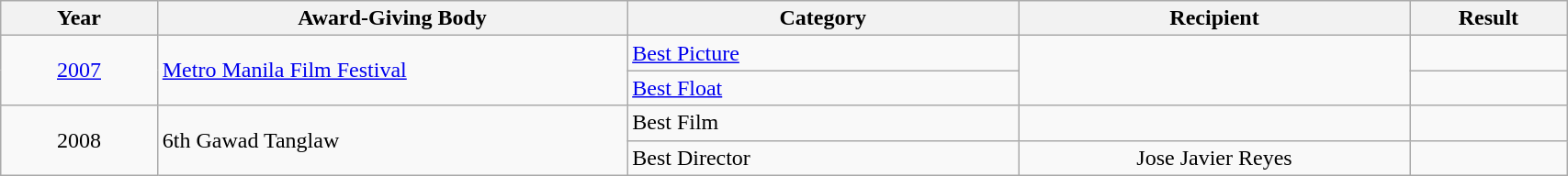<table | width="90%" class="wikitable sortable">
<tr>
<th width="10%">Year</th>
<th width="30%">Award-Giving Body</th>
<th width="25%">Category</th>
<th width="25%">Recipient</th>
<th width="10%">Result</th>
</tr>
<tr>
<td rowspan="2" align="center"><a href='#'>2007</a></td>
<td rowspan="2" align="left"><a href='#'>Metro Manila Film Festival</a></td>
<td align="left"><a href='#'>Best Picture</a></td>
<td align="center" rowspan=2></td>
<td></td>
</tr>
<tr>
<td align="left"><a href='#'>Best Float</a></td>
<td></td>
</tr>
<tr>
<td rowspan="2" align="center">2008</td>
<td rowspan="2" align="left">6th Gawad Tanglaw</td>
<td align="left">Best Film</td>
<td align="center"></td>
<td></td>
</tr>
<tr>
<td align="left">Best Director</td>
<td align="center">Jose Javier Reyes</td>
<td></td>
</tr>
</table>
